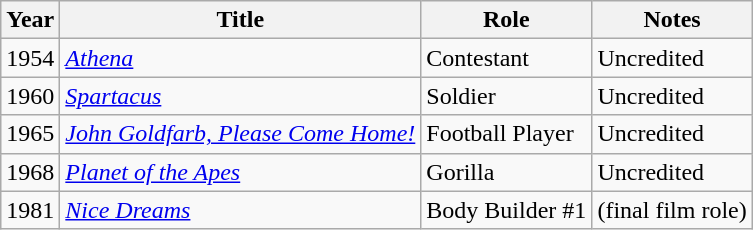<table class="wikitable">
<tr>
<th>Year</th>
<th>Title</th>
<th>Role</th>
<th>Notes</th>
</tr>
<tr>
<td>1954</td>
<td><em><a href='#'>Athena</a></em></td>
<td>Contestant</td>
<td>Uncredited</td>
</tr>
<tr>
<td>1960</td>
<td><em><a href='#'>Spartacus</a></em></td>
<td>Soldier</td>
<td>Uncredited</td>
</tr>
<tr>
<td>1965</td>
<td><em><a href='#'>John Goldfarb, Please Come Home!</a></em></td>
<td>Football Player</td>
<td>Uncredited</td>
</tr>
<tr>
<td>1968</td>
<td><em><a href='#'>Planet of the Apes</a></em></td>
<td>Gorilla</td>
<td>Uncredited</td>
</tr>
<tr>
<td>1981</td>
<td><em><a href='#'>Nice Dreams</a></em></td>
<td>Body Builder #1</td>
<td>(final film role)</td>
</tr>
</table>
